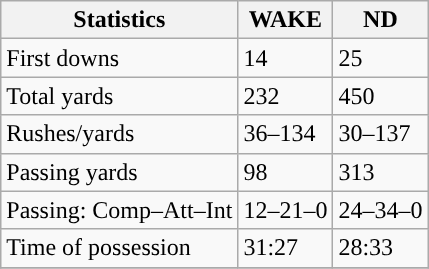<table class="wikitable" style="float: left;">
<tr>
<th>Statistics</th>
<th>WAKE</th>
<th>ND</th>
</tr>
<tr>
<td>First downs</td>
<td>14</td>
<td>25</td>
</tr>
<tr>
<td>Total yards</td>
<td>232</td>
<td>450</td>
</tr>
<tr>
<td>Rushes/yards</td>
<td>36–134</td>
<td>30–137</td>
</tr>
<tr>
<td>Passing yards</td>
<td>98</td>
<td>313</td>
</tr>
<tr>
<td>Passing: Comp–Att–Int</td>
<td>12–21–0</td>
<td>24–34–0</td>
</tr>
<tr>
<td>Time of possession</td>
<td>31:27</td>
<td>28:33</td>
</tr>
<tr>
</tr>
</table>
